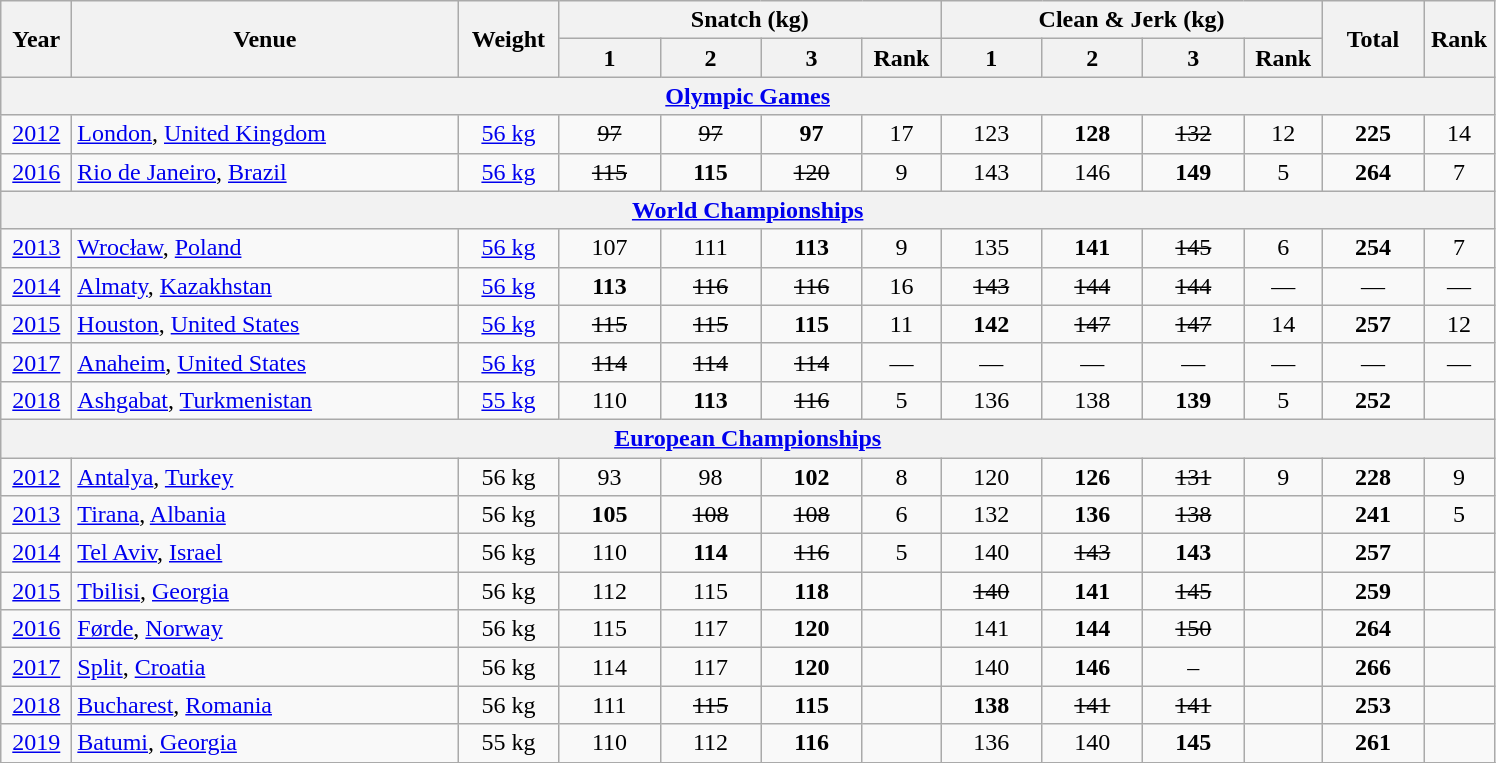<table class="wikitable" style="text-align:center;">
<tr>
<th rowspan=2 width=40>Year</th>
<th rowspan=2 width=250>Venue</th>
<th rowspan=2 width=60>Weight</th>
<th colspan=4>Snatch (kg)</th>
<th colspan=4>Clean & Jerk (kg)</th>
<th rowspan=2 width=60>Total</th>
<th rowspan=2 width=40>Rank</th>
</tr>
<tr>
<th width=60>1</th>
<th width=60>2</th>
<th width=60>3</th>
<th width=45>Rank</th>
<th width=60>1</th>
<th width=60>2</th>
<th width=60>3</th>
<th width=45>Rank</th>
</tr>
<tr>
<th colspan=13><a href='#'>Olympic Games</a></th>
</tr>
<tr>
<td><a href='#'>2012</a></td>
<td align=left> <a href='#'>London</a>, <a href='#'>United Kingdom</a></td>
<td><a href='#'>56 kg</a></td>
<td><s>97</s></td>
<td><s>97</s></td>
<td><strong>97</strong></td>
<td>17</td>
<td>123</td>
<td><strong>128</strong></td>
<td><s>132</s></td>
<td>12</td>
<td><strong>225</strong></td>
<td>14</td>
</tr>
<tr>
<td><a href='#'>2016</a></td>
<td align=left> <a href='#'>Rio de Janeiro</a>, <a href='#'>Brazil</a></td>
<td><a href='#'>56 kg</a></td>
<td><s>115</s></td>
<td><strong>115</strong></td>
<td><s>120</s></td>
<td>9</td>
<td>143</td>
<td>146</td>
<td><strong>149</strong></td>
<td>5</td>
<td><strong>264</strong></td>
<td>7</td>
</tr>
<tr>
<th colspan=13><a href='#'>World Championships</a></th>
</tr>
<tr>
<td><a href='#'>2013</a></td>
<td align=left> <a href='#'>Wrocław</a>, <a href='#'>Poland</a></td>
<td><a href='#'>56 kg</a></td>
<td>107</td>
<td>111</td>
<td><strong>113</strong></td>
<td>9</td>
<td>135</td>
<td><strong>141</strong></td>
<td><s>145</s></td>
<td>6</td>
<td><strong>254</strong></td>
<td>7</td>
</tr>
<tr>
<td><a href='#'>2014</a></td>
<td align=left> <a href='#'>Almaty</a>, <a href='#'>Kazakhstan</a></td>
<td><a href='#'>56 kg</a></td>
<td><strong>113</strong></td>
<td><s>116</s></td>
<td><s>116</s></td>
<td>16</td>
<td><s>143</s></td>
<td><s>144</s></td>
<td><s>144</s></td>
<td>—</td>
<td>—</td>
<td>—</td>
</tr>
<tr>
<td><a href='#'>2015</a></td>
<td align=left> <a href='#'>Houston</a>, <a href='#'>United States</a></td>
<td><a href='#'>56 kg</a></td>
<td><s>115</s></td>
<td><s>115</s></td>
<td><strong>115</strong></td>
<td>11</td>
<td><strong>142</strong></td>
<td><s>147</s></td>
<td><s>147</s></td>
<td>14</td>
<td><strong>257</strong></td>
<td>12</td>
</tr>
<tr>
<td><a href='#'>2017</a></td>
<td align=left> <a href='#'>Anaheim</a>, <a href='#'>United States</a></td>
<td><a href='#'>56 kg</a></td>
<td><s>114</s></td>
<td><s>114</s></td>
<td><s>114</s></td>
<td>—</td>
<td>—</td>
<td>—</td>
<td>—</td>
<td>—</td>
<td>—</td>
<td>—</td>
</tr>
<tr>
<td><a href='#'>2018</a></td>
<td align=left> <a href='#'>Ashgabat</a>, <a href='#'>Turkmenistan</a></td>
<td><a href='#'>55 kg</a></td>
<td>110</td>
<td><strong>113</strong></td>
<td><s>116</s></td>
<td>5</td>
<td>136</td>
<td>138</td>
<td><strong>139</strong></td>
<td>5</td>
<td><strong>252</strong></td>
<td></td>
</tr>
<tr>
<th colspan=13><a href='#'>European Championships</a></th>
</tr>
<tr>
<td><a href='#'>2012</a></td>
<td align=left> <a href='#'>Antalya</a>, <a href='#'>Turkey</a></td>
<td>56 kg</td>
<td>93</td>
<td>98</td>
<td><strong>102</strong></td>
<td>8</td>
<td>120</td>
<td><strong>126</strong></td>
<td><s>131</s></td>
<td>9</td>
<td><strong>228</strong></td>
<td>9</td>
</tr>
<tr>
<td><a href='#'>2013</a></td>
<td align=left> <a href='#'>Tirana</a>, <a href='#'>Albania</a></td>
<td>56 kg</td>
<td><strong>105</strong></td>
<td><s>108</s></td>
<td><s>108</s></td>
<td>6</td>
<td>132</td>
<td><strong>136</strong></td>
<td><s>138</s></td>
<td></td>
<td><strong>241</strong></td>
<td>5</td>
</tr>
<tr>
<td><a href='#'>2014</a></td>
<td align=left> <a href='#'>Tel Aviv</a>, <a href='#'>Israel</a></td>
<td>56 kg</td>
<td>110</td>
<td><strong>114</strong></td>
<td><s>116</s></td>
<td>5</td>
<td>140</td>
<td><s>143</s></td>
<td><strong>143</strong></td>
<td></td>
<td><strong>257</strong></td>
<td></td>
</tr>
<tr>
<td><a href='#'>2015</a></td>
<td align=left> <a href='#'>Tbilisi</a>, <a href='#'>Georgia</a></td>
<td>56 kg</td>
<td>112</td>
<td>115</td>
<td><strong>118</strong></td>
<td></td>
<td><s>140</s></td>
<td><strong>141</strong></td>
<td><s>145</s></td>
<td></td>
<td><strong>259</strong></td>
<td></td>
</tr>
<tr>
<td><a href='#'>2016</a></td>
<td align=left> <a href='#'>Førde</a>, <a href='#'>Norway</a></td>
<td>56 kg</td>
<td>115</td>
<td>117</td>
<td><strong>120</strong></td>
<td></td>
<td>141</td>
<td><strong>144</strong></td>
<td><s>150</s></td>
<td></td>
<td><strong>264</strong></td>
<td></td>
</tr>
<tr>
<td><a href='#'>2017</a></td>
<td align=left> <a href='#'>Split</a>, <a href='#'>Croatia</a></td>
<td>56 kg</td>
<td>114</td>
<td>117</td>
<td><strong>120</strong></td>
<td></td>
<td>140</td>
<td><strong>146</strong></td>
<td>–</td>
<td></td>
<td><strong>266</strong></td>
<td></td>
</tr>
<tr>
<td><a href='#'>2018</a></td>
<td align=left> <a href='#'>Bucharest</a>, <a href='#'>Romania</a></td>
<td>56 kg</td>
<td>111</td>
<td><s>115</s></td>
<td><strong>115</strong></td>
<td></td>
<td><strong>138</strong></td>
<td><s>141</s></td>
<td><s>141</s></td>
<td></td>
<td><strong>253</strong></td>
<td></td>
</tr>
<tr>
<td><a href='#'>2019</a></td>
<td align=left> <a href='#'>Batumi</a>, <a href='#'>Georgia</a></td>
<td>55 kg</td>
<td>110</td>
<td>112</td>
<td><strong>116</strong></td>
<td></td>
<td>136</td>
<td>140</td>
<td><strong>145</strong></td>
<td></td>
<td><strong>261</strong></td>
<td></td>
</tr>
<tr>
</tr>
</table>
